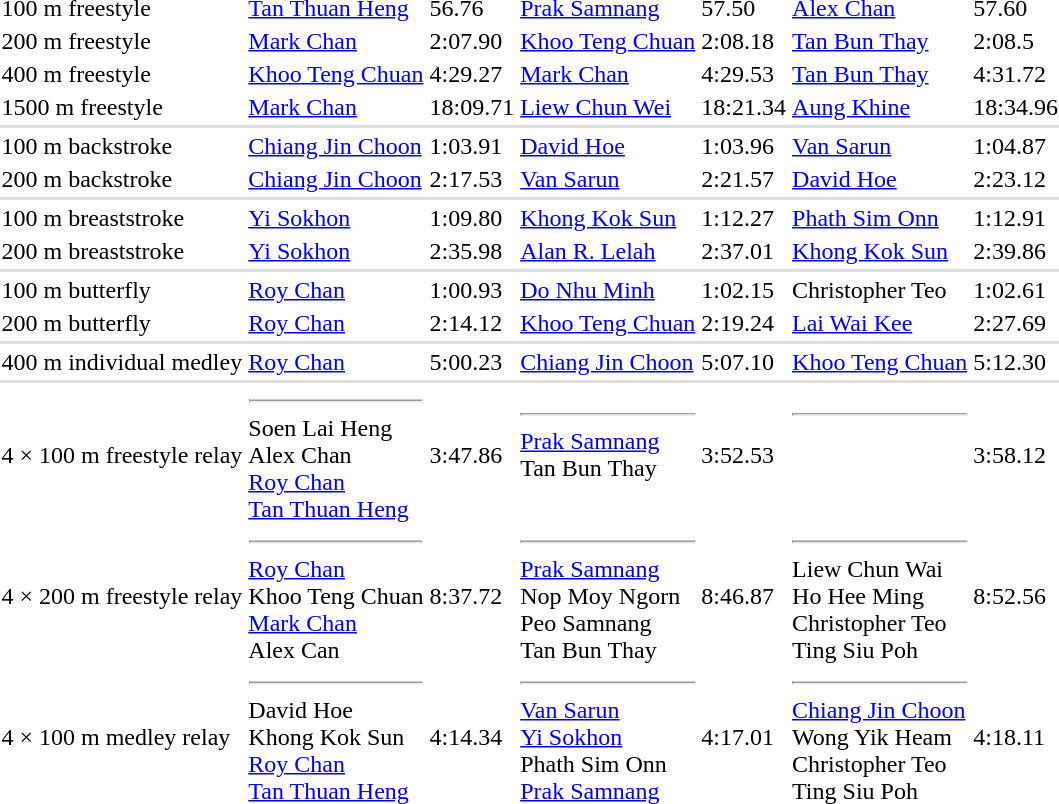<table>
<tr>
<td>100 m freestyle</td>
<td> <a href='#'>Tan Thuan Heng</a></td>
<td>56.76</td>
<td> <a href='#'>Prak Samnang</a></td>
<td>57.50</td>
<td> <a href='#'>Alex Chan</a></td>
<td>57.60</td>
</tr>
<tr>
<td>200 m freestyle</td>
<td> <a href='#'>Mark Chan</a></td>
<td>2:07.90</td>
<td> <a href='#'>Khoo Teng Chuan</a></td>
<td>2:08.18</td>
<td> <a href='#'>Tan Bun Thay</a></td>
<td>2:08.5</td>
</tr>
<tr>
<td>400 m freestyle</td>
<td> <a href='#'>Khoo Teng Chuan</a></td>
<td>4:29.27</td>
<td> <a href='#'>Mark Chan</a></td>
<td>4:29.53</td>
<td> <a href='#'>Tan Bun Thay</a></td>
<td>4:31.72</td>
</tr>
<tr>
<td>1500 m freestyle</td>
<td> <a href='#'>Mark Chan</a></td>
<td>18:09.71</td>
<td> <a href='#'>Liew Chun Wei</a></td>
<td>18:21.34</td>
<td> <a href='#'>Aung Khine</a></td>
<td>18:34.96</td>
</tr>
<tr bgcolor=#DDDDDD>
<td colspan=7></td>
</tr>
<tr>
<td>100 m backstroke</td>
<td> <a href='#'>Chiang Jin Choon</a></td>
<td>1:03.91</td>
<td> <a href='#'>David Hoe</a></td>
<td>1:03.96</td>
<td> <a href='#'>Van Sarun</a></td>
<td>1:04.87</td>
</tr>
<tr>
<td>200 m backstroke</td>
<td> <a href='#'>Chiang Jin Choon</a></td>
<td>2:17.53</td>
<td> <a href='#'>Van Sarun</a></td>
<td>2:21.57</td>
<td> <a href='#'>David Hoe</a></td>
<td>2:23.12</td>
</tr>
<tr bgcolor=#DDDDDD>
<td colspan=7></td>
</tr>
<tr>
<td>100 m breaststroke</td>
<td> <a href='#'>Yi Sokhon</a></td>
<td>1:09.80</td>
<td> <a href='#'>Khong Kok Sun</a></td>
<td>1:12.27</td>
<td> <a href='#'>Phath Sim Onn</a></td>
<td>1:12.91</td>
</tr>
<tr>
<td>200 m breaststroke</td>
<td> <a href='#'>Yi Sokhon</a></td>
<td>2:35.98</td>
<td> <a href='#'>Alan R. Lelah</a></td>
<td>2:37.01</td>
<td> <a href='#'>Khong Kok Sun</a></td>
<td>2:39.86</td>
</tr>
<tr bgcolor=#DDDDDD>
<td colspan=7></td>
</tr>
<tr>
<td>100 m butterfly</td>
<td> <a href='#'>Roy Chan</a></td>
<td>1:00.93</td>
<td> <a href='#'>Do Nhu Minh</a></td>
<td>1:02.15</td>
<td> Christopher Teo</td>
<td>1:02.61</td>
</tr>
<tr>
<td>200 m butterfly</td>
<td> <a href='#'>Roy Chan</a></td>
<td>2:14.12</td>
<td> <a href='#'>Khoo Teng Chuan</a></td>
<td>2:19.24</td>
<td> <a href='#'>Lai Wai Kee</a></td>
<td>2:27.69</td>
</tr>
<tr bgcolor=#DDDDDD>
<td colspan=7></td>
</tr>
<tr>
<td>400 m individual medley</td>
<td> <a href='#'>Roy Chan</a></td>
<td>5:00.23</td>
<td> <a href='#'>Chiang Jin Choon</a></td>
<td>5:07.10</td>
<td> <a href='#'>Khoo Teng Chuan</a></td>
<td>5:12.30</td>
</tr>
<tr bgcolor=#DDDDDD>
<td colspan=7></td>
</tr>
<tr>
<td>4 × 100 m freestyle relay</td>
<td> <hr> Soen Lai Heng<br>Alex Chan<br><a href='#'>Roy Chan</a><br><a href='#'>Tan Thuan Heng</a></td>
<td>3:47.86</td>
<td> <hr><a href='#'>Prak Samnang</a><br>Tan Bun Thay<br><br></td>
<td>3:52.53</td>
<td> <hr><br><br><br></td>
<td>3:58.12</td>
</tr>
<tr>
<td>4 × 200 m freestyle relay</td>
<td> <hr> <a href='#'>Roy Chan</a><br>Khoo Teng Chuan<br><a href='#'>Mark Chan</a><br>Alex Can</td>
<td>8:37.72</td>
<td> <hr> <a href='#'>Prak Samnang</a><br>Nop Moy Ngorn<br>Peo Samnang<br>Tan Bun Thay</td>
<td>8:46.87</td>
<td><hr> Liew Chun Wai<br>Ho Hee Ming<br>Christopher Teo<br>Ting Siu Poh</td>
<td>8:52.56</td>
</tr>
<tr>
<td>4 × 100 m medley relay</td>
<td> <hr> David Hoe<br>Khong Kok Sun<br><a href='#'>Roy Chan</a><br><a href='#'>Tan Thuan Heng</a></td>
<td>4:14.34</td>
<td> <hr> <a href='#'>Van Sarun</a><br><a href='#'>Yi Sokhon</a><br>Phath Sim Onn<br><a href='#'>Prak Samnang</a></td>
<td>4:17.01</td>
<td> <hr> <a href='#'>Chiang Jin Choon</a><br>Wong Yik Heam<br>Christopher Teo<br>Ting Siu Poh</td>
<td>4:18.11</td>
</tr>
</table>
